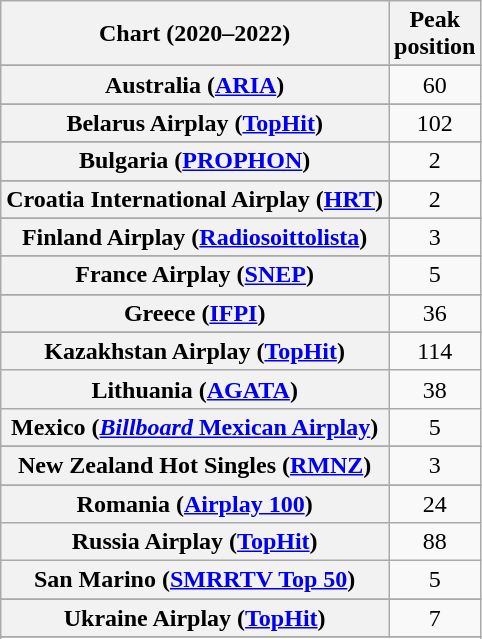<table class="wikitable sortable plainrowheaders" style="text-align:center">
<tr>
<th scope="col">Chart (2020–2022)</th>
<th scope="col">Peak<br>position</th>
</tr>
<tr>
</tr>
<tr>
<th scope="row">Australia (<a href='#'>ARIA</a>)</th>
<td>60</td>
</tr>
<tr>
</tr>
<tr>
<th scope="row">Belarus Airplay (<a href='#'>TopHit</a>)</th>
<td>102</td>
</tr>
<tr>
</tr>
<tr>
</tr>
<tr>
<th scope="row">Bulgaria (<a href='#'>PROPHON</a>)</th>
<td>2</td>
</tr>
<tr>
</tr>
<tr>
</tr>
<tr>
</tr>
<tr>
</tr>
<tr>
</tr>
<tr>
<th scope="row">Croatia International Airplay (<a href='#'>HRT</a>)</th>
<td>2</td>
</tr>
<tr>
</tr>
<tr>
</tr>
<tr>
<th scope="row">Finland Airplay (<a href='#'>Radiosoittolista</a>)</th>
<td>3</td>
</tr>
<tr>
</tr>
<tr>
<th scope="row">France Airplay (<a href='#'>SNEP</a>)</th>
<td>5</td>
</tr>
<tr>
</tr>
<tr>
</tr>
<tr>
<th scope="row">Greece (<a href='#'>IFPI</a>)</th>
<td>36</td>
</tr>
<tr>
</tr>
<tr>
</tr>
<tr>
</tr>
<tr>
</tr>
<tr>
</tr>
<tr>
<th scope="row">Kazakhstan Airplay (<a href='#'>TopHit</a>)</th>
<td>114</td>
</tr>
<tr>
<th scope="row">Lithuania (<a href='#'>AGATA</a>)</th>
<td>38</td>
</tr>
<tr>
<th scope="row">Mexico (<a href='#'><em>Billboard</em> Mexican Airplay</a>)</th>
<td>5</td>
</tr>
<tr>
</tr>
<tr>
</tr>
<tr>
<th scope="row">New Zealand Hot Singles (<a href='#'>RMNZ</a>)</th>
<td>3</td>
</tr>
<tr>
</tr>
<tr>
</tr>
<tr>
<th scope="row">Romania (<a href='#'>Airplay 100</a>)</th>
<td>24</td>
</tr>
<tr>
<th scope="row">Russia Airplay (<a href='#'>TopHit</a>)</th>
<td>88</td>
</tr>
<tr>
<th scope="row">San Marino (<a href='#'>SMRRTV Top 50</a>)</th>
<td>5</td>
</tr>
<tr>
</tr>
<tr>
</tr>
<tr>
</tr>
<tr>
</tr>
<tr>
<th scope="row">Ukraine Airplay (<a href='#'>TopHit</a>)</th>
<td>7</td>
</tr>
<tr>
</tr>
<tr>
</tr>
<tr>
</tr>
<tr>
</tr>
<tr>
</tr>
<tr>
</tr>
</table>
